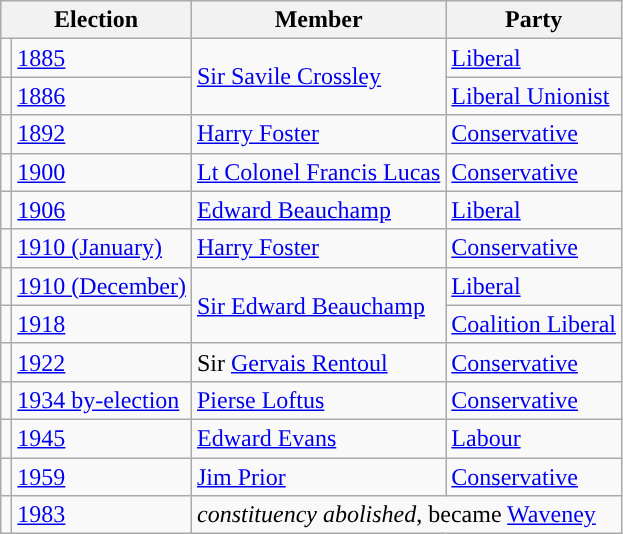<table class="wikitable">
<tr>
<th colspan="2">Election</th>
<th>Member</th>
<th>Party</th>
</tr>
<tr>
<td style="color:inherit;background-color: "></td>
<td><a href='#'>1885</a></td>
<td rowspan="2"><a href='#'>Sir Savile Crossley</a></td>
<td><a href='#'>Liberal</a></td>
</tr>
<tr>
<td style="color:inherit;background-color: "></td>
<td><a href='#'>1886</a></td>
<td><a href='#'>Liberal Unionist</a></td>
</tr>
<tr>
<td style="color:inherit;background-color: "></td>
<td><a href='#'>1892</a></td>
<td><a href='#'>Harry Foster</a></td>
<td><a href='#'>Conservative</a></td>
</tr>
<tr>
<td style="color:inherit;background-color: "></td>
<td><a href='#'>1900</a></td>
<td><a href='#'>Lt Colonel Francis Lucas</a></td>
<td><a href='#'>Conservative</a></td>
</tr>
<tr>
<td style="color:inherit;background-color: "></td>
<td><a href='#'>1906</a></td>
<td><a href='#'>Edward Beauchamp</a></td>
<td><a href='#'>Liberal</a></td>
</tr>
<tr>
<td style="color:inherit;background-color: "></td>
<td><a href='#'>1910 (January)</a></td>
<td><a href='#'>Harry Foster</a></td>
<td><a href='#'>Conservative</a></td>
</tr>
<tr>
<td style="color:inherit;background-color: "></td>
<td><a href='#'>1910 (December)</a></td>
<td rowspan="2"><a href='#'>Sir Edward Beauchamp</a></td>
<td><a href='#'>Liberal</a></td>
</tr>
<tr>
<td style="color:inherit;background-color: "></td>
<td><a href='#'>1918</a></td>
<td><a href='#'>Coalition Liberal</a></td>
</tr>
<tr>
<td style="color:inherit;background-color: "></td>
<td><a href='#'>1922</a></td>
<td>Sir <a href='#'>Gervais Rentoul</a></td>
<td><a href='#'>Conservative</a></td>
</tr>
<tr>
<td style="color:inherit;background-color: "></td>
<td><a href='#'>1934 by-election</a></td>
<td><a href='#'>Pierse Loftus</a></td>
<td><a href='#'>Conservative</a></td>
</tr>
<tr>
<td style="color:inherit;background-color: "></td>
<td><a href='#'>1945</a></td>
<td><a href='#'>Edward Evans</a></td>
<td><a href='#'>Labour</a></td>
</tr>
<tr>
<td style="color:inherit;background-color: "></td>
<td><a href='#'>1959</a></td>
<td><a href='#'>Jim Prior</a></td>
<td><a href='#'>Conservative</a></td>
</tr>
<tr>
<td></td>
<td><a href='#'>1983</a></td>
<td colspan="2"><em>constituency abolished</em>, became <a href='#'>Waveney</a></td>
</tr>
</table>
